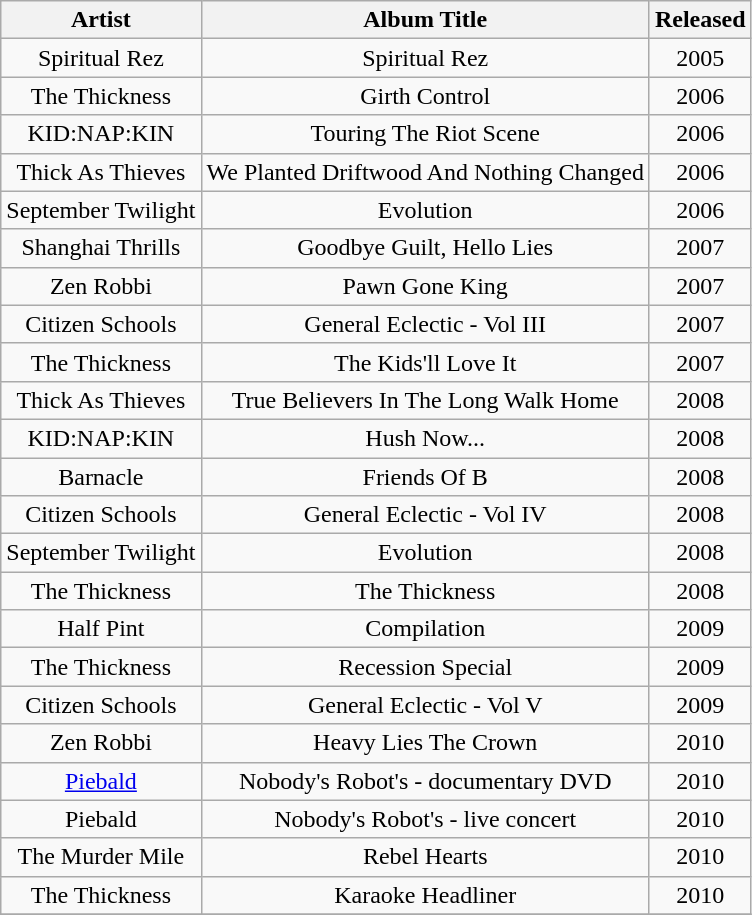<table class="wikitable" style=text-align:center;>
<tr>
<th colspan="1">Artist</th>
<th colspan="1">Album Title</th>
<th colspan="1">Released</th>
</tr>
<tr>
<td>Spiritual Rez</td>
<td>Spiritual Rez</td>
<td>2005</td>
</tr>
<tr>
<td>The Thickness</td>
<td>Girth Control</td>
<td>2006</td>
</tr>
<tr>
<td>KID:NAP:KIN</td>
<td>Touring The Riot Scene</td>
<td>2006</td>
</tr>
<tr>
<td>Thick As Thieves</td>
<td>We Planted Driftwood And Nothing Changed</td>
<td>2006</td>
</tr>
<tr>
<td>September Twilight</td>
<td>Evolution</td>
<td>2006</td>
</tr>
<tr>
<td>Shanghai Thrills</td>
<td>Goodbye Guilt, Hello Lies</td>
<td>2007</td>
</tr>
<tr>
<td>Zen Robbi</td>
<td>Pawn Gone King</td>
<td>2007</td>
</tr>
<tr>
<td>Citizen Schools</td>
<td>General Eclectic - Vol III</td>
<td>2007</td>
</tr>
<tr>
<td>The Thickness</td>
<td>The Kids'll Love It</td>
<td>2007</td>
</tr>
<tr>
<td>Thick As Thieves</td>
<td>True Believers In The Long Walk Home</td>
<td>2008</td>
</tr>
<tr>
<td>KID:NAP:KIN</td>
<td>Hush Now...</td>
<td>2008</td>
</tr>
<tr>
<td>Barnacle</td>
<td>Friends Of B</td>
<td>2008</td>
</tr>
<tr>
<td>Citizen Schools</td>
<td>General Eclectic - Vol IV</td>
<td>2008</td>
</tr>
<tr>
<td>September Twilight</td>
<td>Evolution</td>
<td>2008</td>
</tr>
<tr>
<td>The Thickness</td>
<td>The Thickness</td>
<td>2008</td>
</tr>
<tr>
<td>Half Pint</td>
<td>Compilation</td>
<td>2009</td>
</tr>
<tr>
<td>The Thickness</td>
<td>Recession Special</td>
<td>2009</td>
</tr>
<tr>
<td>Citizen Schools</td>
<td>General Eclectic - Vol V</td>
<td>2009</td>
</tr>
<tr>
<td>Zen Robbi</td>
<td>Heavy Lies The Crown</td>
<td>2010</td>
</tr>
<tr>
<td><a href='#'>Piebald</a></td>
<td>Nobody's Robot's - documentary DVD</td>
<td>2010</td>
</tr>
<tr>
<td>Piebald</td>
<td>Nobody's Robot's - live concert</td>
<td>2010</td>
</tr>
<tr>
<td>The Murder Mile</td>
<td>Rebel Hearts</td>
<td>2010</td>
</tr>
<tr>
<td>The Thickness</td>
<td>Karaoke Headliner</td>
<td>2010</td>
</tr>
<tr>
</tr>
</table>
